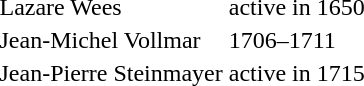<table>
<tr>
<td>Lazare Wees</td>
<td>active in 1650</td>
</tr>
<tr>
<td>Jean-Michel Vollmar</td>
<td>1706–1711</td>
</tr>
<tr>
<td>Jean-Pierre Steinmayer</td>
<td>active in 1715</td>
</tr>
</table>
